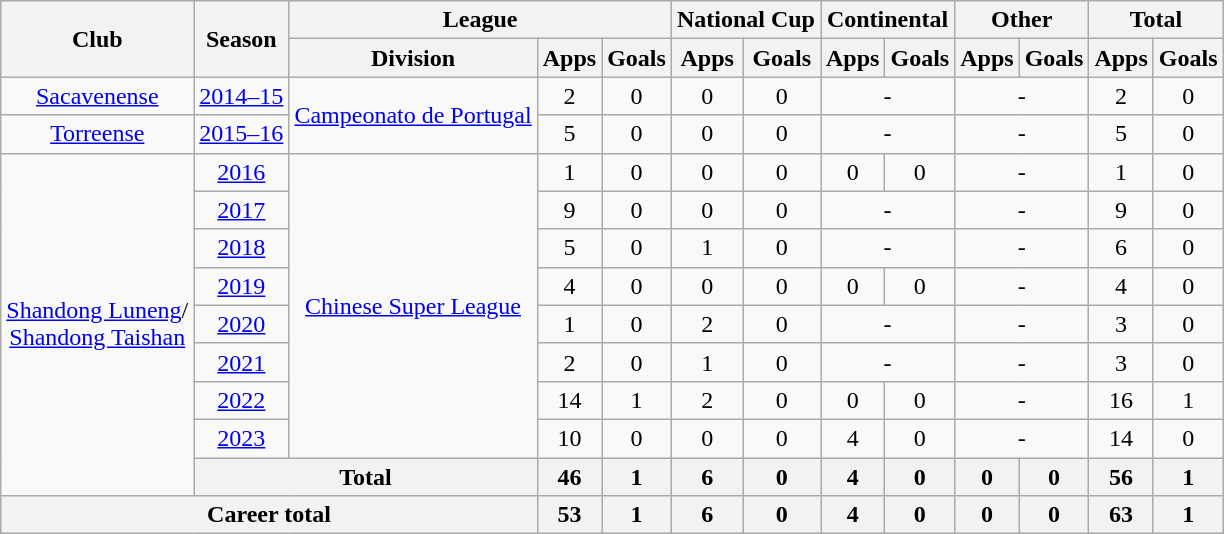<table class="wikitable" style="text-align: center">
<tr>
<th rowspan="2">Club</th>
<th rowspan="2">Season</th>
<th colspan="3">League</th>
<th colspan="2">National Cup</th>
<th colspan="2">Continental</th>
<th colspan="2">Other</th>
<th colspan="2">Total</th>
</tr>
<tr>
<th>Division</th>
<th>Apps</th>
<th>Goals</th>
<th>Apps</th>
<th>Goals</th>
<th>Apps</th>
<th>Goals</th>
<th>Apps</th>
<th>Goals</th>
<th>Apps</th>
<th>Goals</th>
</tr>
<tr>
<td><a href='#'>Sacavenense</a></td>
<td><a href='#'>2014–15</a></td>
<td rowspan="2"><a href='#'>Campeonato de Portugal</a></td>
<td>2</td>
<td>0</td>
<td>0</td>
<td>0</td>
<td colspan="2">-</td>
<td colspan="2">-</td>
<td>2</td>
<td>0</td>
</tr>
<tr>
<td><a href='#'>Torreense</a></td>
<td><a href='#'>2015–16</a></td>
<td>5</td>
<td>0</td>
<td>0</td>
<td>0</td>
<td colspan="2">-</td>
<td colspan="2">-</td>
<td>5</td>
<td>0</td>
</tr>
<tr>
<td rowspan=9><a href='#'>Shandong Luneng</a>/<br><a href='#'>Shandong Taishan</a></td>
<td><a href='#'>2016</a></td>
<td rowspan=8><a href='#'>Chinese Super League</a></td>
<td>1</td>
<td>0</td>
<td>0</td>
<td>0</td>
<td>0</td>
<td>0</td>
<td colspan="2">-</td>
<td>1</td>
<td>0</td>
</tr>
<tr>
<td><a href='#'>2017</a></td>
<td>9</td>
<td>0</td>
<td>0</td>
<td>0</td>
<td colspan="2">-</td>
<td colspan="2">-</td>
<td>9</td>
<td>0</td>
</tr>
<tr>
<td><a href='#'>2018</a></td>
<td>5</td>
<td>0</td>
<td>1</td>
<td>0</td>
<td colspan="2">-</td>
<td colspan="2">-</td>
<td>6</td>
<td>0</td>
</tr>
<tr>
<td><a href='#'>2019</a></td>
<td>4</td>
<td>0</td>
<td>0</td>
<td>0</td>
<td>0</td>
<td>0</td>
<td colspan="2">-</td>
<td>4</td>
<td>0</td>
</tr>
<tr>
<td><a href='#'>2020</a></td>
<td>1</td>
<td>0</td>
<td>2</td>
<td>0</td>
<td colspan="2">-</td>
<td colspan="2">-</td>
<td>3</td>
<td>0</td>
</tr>
<tr>
<td><a href='#'>2021</a></td>
<td>2</td>
<td>0</td>
<td>1</td>
<td>0</td>
<td colspan="2">-</td>
<td colspan="2">-</td>
<td>3</td>
<td>0</td>
</tr>
<tr>
<td><a href='#'>2022</a></td>
<td>14</td>
<td>1</td>
<td>2</td>
<td>0</td>
<td>0</td>
<td>0</td>
<td colspan="2">-</td>
<td>16</td>
<td>1</td>
</tr>
<tr>
<td><a href='#'>2023</a></td>
<td>10</td>
<td>0</td>
<td>0</td>
<td>0</td>
<td>4</td>
<td>0</td>
<td colspan="2">-</td>
<td>14</td>
<td>0</td>
</tr>
<tr>
<th colspan=2>Total</th>
<th>46</th>
<th>1</th>
<th>6</th>
<th>0</th>
<th>4</th>
<th>0</th>
<th>0</th>
<th>0</th>
<th>56</th>
<th>1</th>
</tr>
<tr>
<th colspan=3>Career total</th>
<th>53</th>
<th>1</th>
<th>6</th>
<th>0</th>
<th>4</th>
<th>0</th>
<th>0</th>
<th>0</th>
<th>63</th>
<th>1</th>
</tr>
</table>
